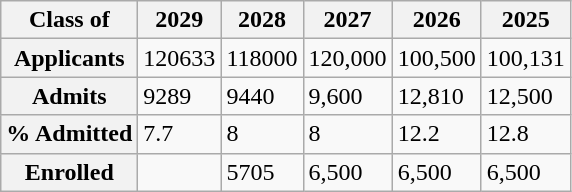<table class="wikitable" style="font-size:85%: text-align:center;">
<tr>
<th>Class of</th>
<th>2029</th>
<th>2028</th>
<th>2027</th>
<th>2026</th>
<th>2025</th>
</tr>
<tr>
<th>Applicants</th>
<td>120633</td>
<td>118000</td>
<td>120,000</td>
<td>100,500</td>
<td>100,131</td>
</tr>
<tr>
<th>Admits</th>
<td>9289</td>
<td>9440</td>
<td>9,600</td>
<td>12,810</td>
<td>12,500</td>
</tr>
<tr>
<th>% Admitted</th>
<td>7.7</td>
<td>8</td>
<td>8</td>
<td>12.2</td>
<td>12.8</td>
</tr>
<tr>
<th>Enrolled</th>
<td></td>
<td>5705</td>
<td>6,500</td>
<td>6,500</td>
<td>6,500</td>
</tr>
</table>
